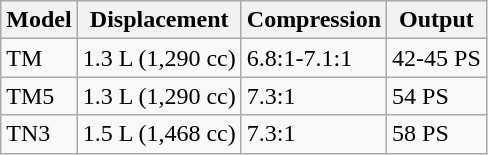<table class="wikitable">
<tr>
<th>Model</th>
<th>Displacement</th>
<th>Compression</th>
<th>Output</th>
</tr>
<tr>
<td>TM</td>
<td>1.3 L (1,290 cc)</td>
<td>6.8:1-7.1:1</td>
<td>42-45 PS</td>
</tr>
<tr>
<td>TM5</td>
<td>1.3 L (1,290 cc)</td>
<td>7.3:1</td>
<td>54 PS</td>
</tr>
<tr>
<td>TN3</td>
<td>1.5 L (1,468 cc)</td>
<td>7.3:1</td>
<td>58 PS</td>
</tr>
</table>
